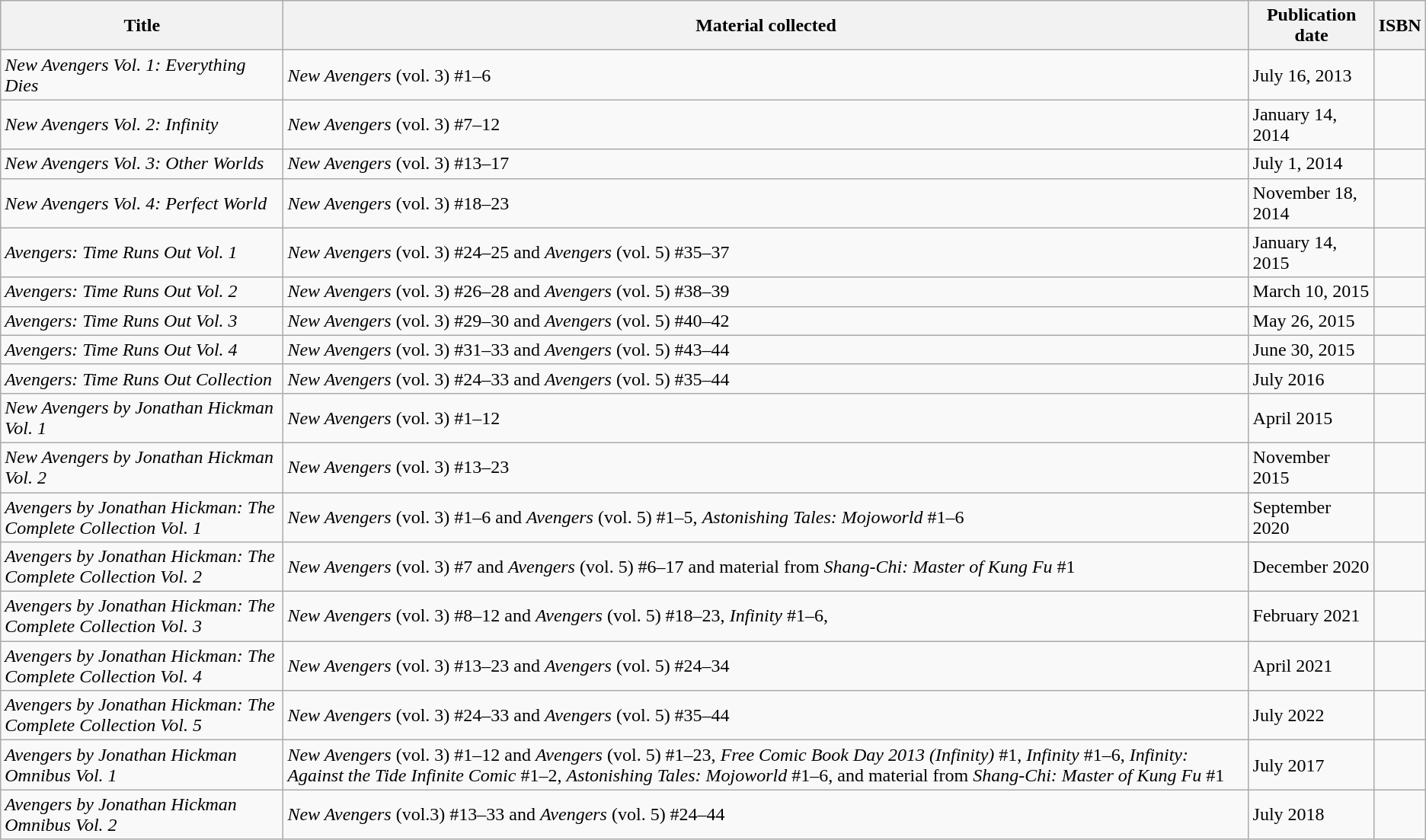<table class="wikitable">
<tr>
<th>Title</th>
<th>Material collected</th>
<th>Publication date</th>
<th>ISBN</th>
</tr>
<tr>
<td><em>New Avengers Vol. 1: Everything Dies</em></td>
<td><em>New Avengers</em> (vol. 3) #1–6</td>
<td>July 16, 2013</td>
<td></td>
</tr>
<tr>
<td><em>New Avengers Vol. 2: Infinity</em></td>
<td><em>New Avengers</em> (vol. 3) #7–12</td>
<td>January 14, 2014</td>
<td></td>
</tr>
<tr>
<td><em>New Avengers Vol. 3: Other Worlds</em></td>
<td><em>New Avengers</em> (vol. 3) #13–17</td>
<td>July 1, 2014</td>
<td></td>
</tr>
<tr>
<td><em>New Avengers Vol. 4: Perfect World</em></td>
<td><em>New Avengers</em> (vol. 3) #18–23</td>
<td>November 18, 2014</td>
<td></td>
</tr>
<tr>
<td><em>Avengers: Time Runs Out Vol. 1</em></td>
<td><em>New Avengers</em> (vol. 3) #24–25 and <em>Avengers</em> (vol. 5) #35–37</td>
<td>January 14, 2015</td>
<td style="white-space:nowrap"></td>
</tr>
<tr>
<td><em>Avengers: Time Runs Out Vol. 2</em></td>
<td><em>New Avengers</em> (vol. 3) #26–28 and <em>Avengers</em> (vol. 5) #38–39</td>
<td>March 10, 2015</td>
<td style="white-space:nowrap"></td>
</tr>
<tr>
<td><em>Avengers: Time Runs Out Vol. 3</em></td>
<td><em>New Avengers</em> (vol. 3) #29–30 and <em>Avengers</em> (vol. 5) #40–42</td>
<td>May 26, 2015</td>
<td style="white-space:nowrap"></td>
</tr>
<tr>
<td><em>Avengers: Time Runs Out Vol. 4</em></td>
<td><em>New Avengers</em> (vol. 3) #31–33 and <em>Avengers</em> (vol. 5) #43–44</td>
<td>June 30, 2015</td>
<td style="white-space:nowrap"></td>
</tr>
<tr>
<td><em>Avengers: Time Runs Out Collection</em></td>
<td><em>New Avengers</em> (vol. 3) #24–33 and <em>Avengers</em> (vol. 5) #35–44</td>
<td>July 2016</td>
<td></td>
</tr>
<tr>
<td><em>New Avengers by Jonathan Hickman Vol. 1</em></td>
<td><em>New Avengers</em> (vol. 3) #1–12</td>
<td>April 2015</td>
<td></td>
</tr>
<tr>
<td><em>New Avengers by Jonathan Hickman Vol. 2</em></td>
<td><em>New Avengers</em> (vol. 3) #13–23</td>
<td>November 2015</td>
<td></td>
</tr>
<tr>
<td><em>Avengers by Jonathan Hickman: The Complete Collection Vol. 1</em></td>
<td><em>New Avengers</em> (vol. 3) #1–6 and <em>Avengers</em> (vol. 5) #1–5, <em>Astonishing Tales: Mojoworld</em> #1–6</td>
<td>September 2020</td>
<td></td>
</tr>
<tr>
<td><em>Avengers by Jonathan Hickman: The Complete Collection Vol. 2</em></td>
<td><em>New Avengers</em> (vol. 3) #7 and <em>Avengers</em> (vol. 5) #6–17 and material from <em>Shang-Chi: Master of Kung Fu</em> #1</td>
<td>December 2020</td>
<td></td>
</tr>
<tr>
<td><em>Avengers by Jonathan Hickman: The Complete Collection Vol. 3</em></td>
<td><em>New Avengers</em> (vol. 3) #8–12 and <em>Avengers</em> (vol. 5) #18–23, <em>Infinity</em> #1–6,</td>
<td>February 2021</td>
<td></td>
</tr>
<tr>
<td><em>Avengers by Jonathan Hickman: The Complete Collection Vol. 4</em></td>
<td><em>New Avengers</em> (vol. 3) #13–23 and <em>Avengers</em> (vol. 5) #24–34</td>
<td>April 2021</td>
<td></td>
</tr>
<tr>
<td><em>Avengers by Jonathan Hickman: The Complete Collection Vol. 5</em></td>
<td><em>New Avengers</em> (vol. 3) #24–33 and <em>Avengers</em> (vol. 5) #35–44</td>
<td>July 2022</td>
<td></td>
</tr>
<tr>
<td><em>Avengers by Jonathan Hickman Omnibus Vol. 1</em></td>
<td><em>New Avengers</em> (vol. 3) #1–12 and <em>Avengers</em> (vol. 5) #1–23, <em>Free Comic Book Day 2013 (Infinity)</em> #1, <em>Infinity</em> #1–6, <em>Infinity: Against the Tide Infinite Comic</em> #1–2, <em>Astonishing Tales: Mojoworld</em> #1–6, and material from <em>Shang-Chi: Master of Kung Fu</em> #1</td>
<td>July 2017</td>
<td></td>
</tr>
<tr>
<td><em>Avengers by Jonathan Hickman Omnibus Vol. 2</em></td>
<td><em>New Avengers</em> (vol.3) #13–33 and <em>Avengers</em> (vol. 5) #24–44</td>
<td>July 2018</td>
<td></td>
</tr>
</table>
